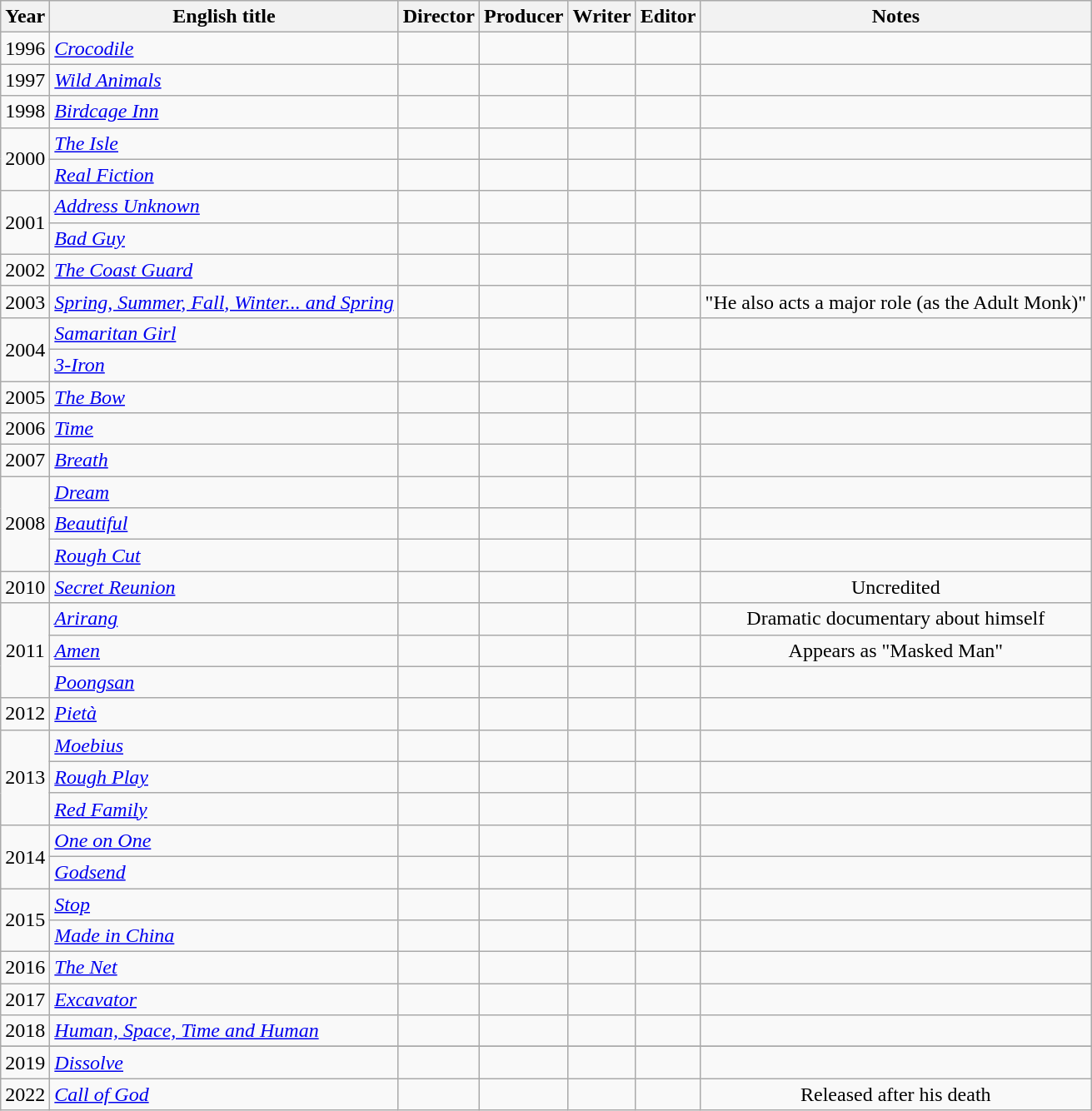<table class="wikitable sortable" style="text-align:center">
<tr>
<th>Year</th>
<th>English title</th>
<th>Director</th>
<th>Producer</th>
<th>Writer</th>
<th>Editor</th>
<th>Notes</th>
</tr>
<tr>
<td>1996</td>
<td style="text-align:left"><em><a href='#'>Crocodile</a></em></td>
<td></td>
<td></td>
<td></td>
<td></td>
<td></td>
</tr>
<tr>
<td>1997</td>
<td style="text-align:left"><em><a href='#'>Wild Animals</a></em></td>
<td></td>
<td></td>
<td></td>
<td></td>
<td></td>
</tr>
<tr>
<td>1998</td>
<td style="text-align:left"><em><a href='#'>Birdcage Inn</a></em></td>
<td></td>
<td></td>
<td></td>
<td></td>
<td></td>
</tr>
<tr>
<td rowspan="2">2000</td>
<td style="text-align:left"><em><a href='#'>The Isle</a></em></td>
<td></td>
<td></td>
<td></td>
<td></td>
<td></td>
</tr>
<tr>
<td style="text-align:left"><em><a href='#'>Real Fiction</a></em></td>
<td></td>
<td></td>
<td></td>
<td></td>
<td></td>
</tr>
<tr>
<td rowspan="2">2001</td>
<td style="text-align:left"><em><a href='#'>Address Unknown</a></em></td>
<td></td>
<td></td>
<td></td>
<td></td>
<td></td>
</tr>
<tr>
<td style="text-align:left"><em><a href='#'>Bad Guy</a></em></td>
<td></td>
<td></td>
<td></td>
<td></td>
<td></td>
</tr>
<tr>
<td>2002</td>
<td style="text-align:left"><em><a href='#'>The Coast Guard</a></em></td>
<td></td>
<td></td>
<td></td>
<td></td>
<td></td>
</tr>
<tr>
<td>2003</td>
<td style="text-align:left"><em><a href='#'>Spring, Summer, Fall, Winter... and Spring</a></em></td>
<td></td>
<td></td>
<td></td>
<td></td>
<td>"He also acts a major role (as the Adult Monk)"</td>
</tr>
<tr>
<td rowspan="2">2004</td>
<td style="text-align:left"><em><a href='#'>Samaritan Girl</a></em></td>
<td></td>
<td></td>
<td></td>
<td></td>
<td></td>
</tr>
<tr>
<td style="text-align:left"><em><a href='#'>3-Iron</a></em></td>
<td></td>
<td></td>
<td></td>
<td></td>
<td></td>
</tr>
<tr>
<td>2005</td>
<td style="text-align:left"><em><a href='#'>The Bow</a></em></td>
<td></td>
<td></td>
<td></td>
<td></td>
<td></td>
</tr>
<tr>
<td>2006</td>
<td style="text-align:left"><em><a href='#'>Time</a></em></td>
<td></td>
<td></td>
<td></td>
<td></td>
<td></td>
</tr>
<tr>
<td>2007</td>
<td style="text-align:left"><em><a href='#'>Breath</a></em></td>
<td></td>
<td></td>
<td></td>
<td></td>
<td></td>
</tr>
<tr>
<td rowspan="3">2008</td>
<td style="text-align:left"><em><a href='#'>Dream</a></em></td>
<td></td>
<td></td>
<td></td>
<td></td>
<td></td>
</tr>
<tr>
<td style="text-align:left"><em><a href='#'>Beautiful</a></em></td>
<td></td>
<td></td>
<td></td>
<td></td>
<td></td>
</tr>
<tr>
<td style="text-align:left"><em><a href='#'>Rough Cut</a></em></td>
<td></td>
<td></td>
<td></td>
<td></td>
<td></td>
</tr>
<tr>
<td>2010</td>
<td style="text-align:left"><em><a href='#'>Secret Reunion</a></em></td>
<td></td>
<td></td>
<td></td>
<td></td>
<td>Uncredited</td>
</tr>
<tr>
<td rowspan="3">2011</td>
<td style="text-align:left"><em><a href='#'>Arirang</a></em></td>
<td></td>
<td></td>
<td></td>
<td></td>
<td>Dramatic documentary about himself</td>
</tr>
<tr>
<td style="text-align:left"><em><a href='#'>Amen</a></em></td>
<td></td>
<td></td>
<td></td>
<td></td>
<td>Appears as "Masked Man"</td>
</tr>
<tr>
<td style="text-align:left"><em><a href='#'>Poongsan</a></em></td>
<td></td>
<td></td>
<td></td>
<td></td>
<td></td>
</tr>
<tr>
<td>2012</td>
<td style="text-align:left"><em><a href='#'>Pietà</a></em></td>
<td></td>
<td></td>
<td></td>
<td></td>
<td></td>
</tr>
<tr>
<td rowspan="3">2013</td>
<td style="text-align:left"><em><a href='#'>Moebius</a></em></td>
<td></td>
<td></td>
<td></td>
<td></td>
<td></td>
</tr>
<tr>
<td style="text-align:left"><em><a href='#'>Rough Play</a></em></td>
<td></td>
<td></td>
<td></td>
<td></td>
<td></td>
</tr>
<tr>
<td style="text-align:left"><em><a href='#'>Red Family</a></em></td>
<td></td>
<td></td>
<td></td>
<td></td>
<td></td>
</tr>
<tr>
<td rowspan="2">2014</td>
<td style="text-align:left"><em><a href='#'>One on One</a></em></td>
<td></td>
<td></td>
<td></td>
<td></td>
<td></td>
</tr>
<tr>
<td style="text-align:left"><em><a href='#'>Godsend</a></em></td>
<td></td>
<td></td>
<td></td>
<td></td>
<td></td>
</tr>
<tr>
<td rowspan="2">2015</td>
<td style="text-align:left"><em><a href='#'>Stop</a></em></td>
<td></td>
<td></td>
<td></td>
<td></td>
<td></td>
</tr>
<tr>
<td style="text-align:left"><em><a href='#'>Made in China</a></em></td>
<td></td>
<td></td>
<td></td>
<td></td>
<td></td>
</tr>
<tr>
<td>2016</td>
<td style="text-align:left"><em><a href='#'>The Net</a></em></td>
<td></td>
<td></td>
<td></td>
<td></td>
<td></td>
</tr>
<tr>
<td>2017</td>
<td style="text-align:left"><em><a href='#'>Excavator</a></em></td>
<td></td>
<td></td>
<td></td>
<td></td>
<td></td>
</tr>
<tr>
<td>2018</td>
<td style="text-align:left"><em><a href='#'>Human, Space, Time and Human</a></em></td>
<td></td>
<td></td>
<td></td>
<td></td>
<td></td>
</tr>
<tr>
</tr>
<tr>
<td>2019</td>
<td style="text-align:left"><em><a href='#'>Dissolve</a></em></td>
<td></td>
<td></td>
<td></td>
<td></td>
<td></td>
</tr>
<tr>
<td>2022</td>
<td style="text-align:left"><em><a href='#'>Call of God</a></em></td>
<td></td>
<td></td>
<td></td>
<td></td>
<td>Released after his death</td>
</tr>
</table>
